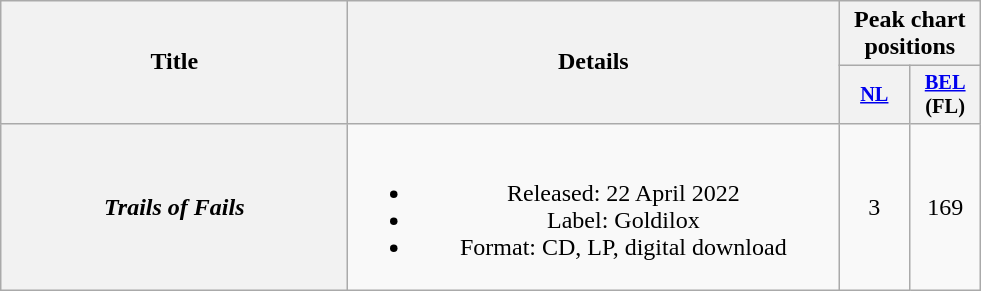<table class="wikitable plainrowheaders" style="text-align:center;" border="1">
<tr>
<th scope="col" rowspan="2" style="width:14em;">Title</th>
<th scope="col" rowspan="2" style="width:20em;">Details</th>
<th scope="col" colspan="2">Peak chart positions</th>
</tr>
<tr>
<th scope="col" style="width:3em;font-size:85%;"><a href='#'>NL</a><br></th>
<th scope="col" style="width:3em;font-size:85%;"><a href='#'>BEL</a><br>(FL)<br></th>
</tr>
<tr>
<th scope="row"><em>Trails of Fails</em></th>
<td><br><ul><li>Released: 22 April 2022</li><li>Label: Goldilox</li><li>Format: CD, LP, digital download</li></ul></td>
<td>3</td>
<td>169</td>
</tr>
</table>
